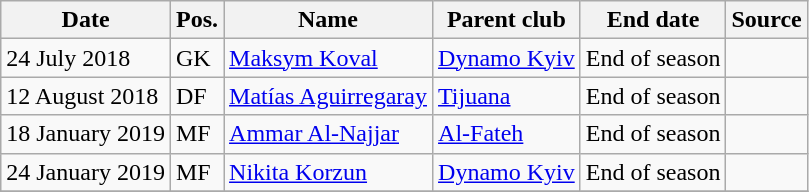<table class="wikitable" style="text-align:left">
<tr>
<th>Date</th>
<th>Pos.</th>
<th>Name</th>
<th>Parent club</th>
<th>End date</th>
<th>Source</th>
</tr>
<tr>
<td>24 July 2018</td>
<td>GK</td>
<td> <a href='#'>Maksym Koval</a></td>
<td> <a href='#'>Dynamo Kyiv</a></td>
<td>End of season</td>
<td></td>
</tr>
<tr>
<td>12 August 2018</td>
<td>DF</td>
<td> <a href='#'>Matías Aguirregaray</a></td>
<td> <a href='#'>Tijuana</a></td>
<td>End of season</td>
<td></td>
</tr>
<tr>
<td>18 January 2019</td>
<td>MF</td>
<td> <a href='#'>Ammar Al-Najjar</a></td>
<td> <a href='#'>Al-Fateh</a></td>
<td>End of season</td>
<td></td>
</tr>
<tr>
<td>24 January 2019</td>
<td>MF</td>
<td> <a href='#'>Nikita Korzun</a></td>
<td> <a href='#'>Dynamo Kyiv</a></td>
<td>End of season</td>
<td></td>
</tr>
<tr>
</tr>
</table>
